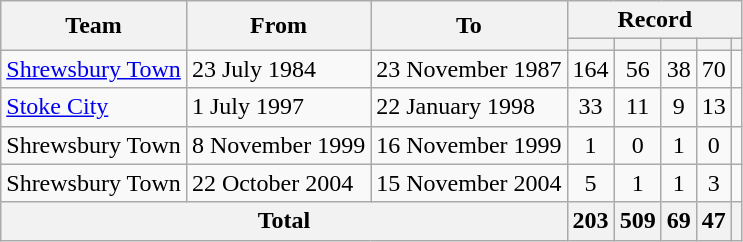<table class=wikitable style="text-align: center">
<tr>
<th rowspan=2>Team</th>
<th rowspan=2>From</th>
<th rowspan=2>To</th>
<th colspan=5>Record</th>
</tr>
<tr>
<th></th>
<th></th>
<th></th>
<th></th>
<th></th>
</tr>
<tr>
<td align=left><a href='#'>Shrewsbury Town</a></td>
<td align=left>23 July 1984</td>
<td align=left>23 November 1987</td>
<td>164</td>
<td>56</td>
<td>38</td>
<td>70</td>
<td></td>
</tr>
<tr>
<td align=left><a href='#'>Stoke City</a></td>
<td align=left>1 July 1997</td>
<td align=left>22 January 1998</td>
<td>33</td>
<td>11</td>
<td>9</td>
<td>13</td>
<td></td>
</tr>
<tr>
<td align=left>Shrewsbury Town</td>
<td align=left>8 November 1999</td>
<td align=left>16 November 1999</td>
<td>1</td>
<td>0</td>
<td>1</td>
<td>0</td>
<td></td>
</tr>
<tr>
<td align=left>Shrewsbury Town</td>
<td align=left>22 October 2004</td>
<td align=left>15 November 2004</td>
<td>5</td>
<td>1</td>
<td>1</td>
<td>3</td>
<td></td>
</tr>
<tr>
<th colspan=3>Total</th>
<th>203</th>
<th>509</th>
<th>69</th>
<th>47</th>
<th></th>
</tr>
</table>
